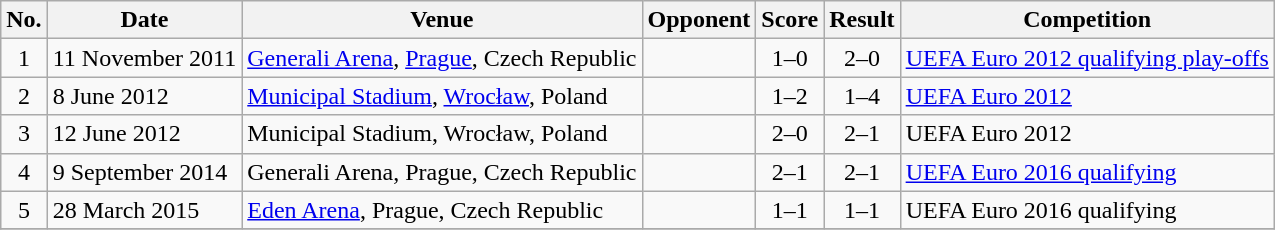<table class="wikitable sortable">
<tr>
<th scope="col">No.</th>
<th scope="col">Date</th>
<th scope="col">Venue</th>
<th scope="col">Opponent</th>
<th scope="col">Score</th>
<th scope="col">Result</th>
<th scope="col">Competition</th>
</tr>
<tr>
<td align="center">1</td>
<td>11 November 2011</td>
<td><a href='#'>Generali Arena</a>, <a href='#'>Prague</a>, Czech Republic</td>
<td></td>
<td align="center">1–0</td>
<td align="center">2–0</td>
<td><a href='#'>UEFA Euro 2012 qualifying play-offs</a></td>
</tr>
<tr>
<td align="center">2</td>
<td>8 June 2012</td>
<td><a href='#'>Municipal Stadium</a>, <a href='#'>Wrocław</a>, Poland</td>
<td></td>
<td align="center">1–2</td>
<td align="center">1–4</td>
<td><a href='#'>UEFA Euro 2012</a></td>
</tr>
<tr>
<td align="center">3</td>
<td>12 June 2012</td>
<td>Municipal Stadium, Wrocław, Poland</td>
<td></td>
<td align="center">2–0</td>
<td align="center">2–1</td>
<td>UEFA Euro 2012</td>
</tr>
<tr>
<td align="center">4</td>
<td>9 September 2014</td>
<td>Generali Arena, Prague, Czech Republic</td>
<td></td>
<td align="center">2–1</td>
<td align="center">2–1</td>
<td><a href='#'>UEFA Euro 2016 qualifying</a></td>
</tr>
<tr>
<td align="center">5</td>
<td>28 March 2015</td>
<td><a href='#'>Eden Arena</a>, Prague, Czech Republic</td>
<td></td>
<td align="center">1–1</td>
<td align="center">1–1</td>
<td>UEFA Euro 2016 qualifying</td>
</tr>
<tr>
</tr>
</table>
